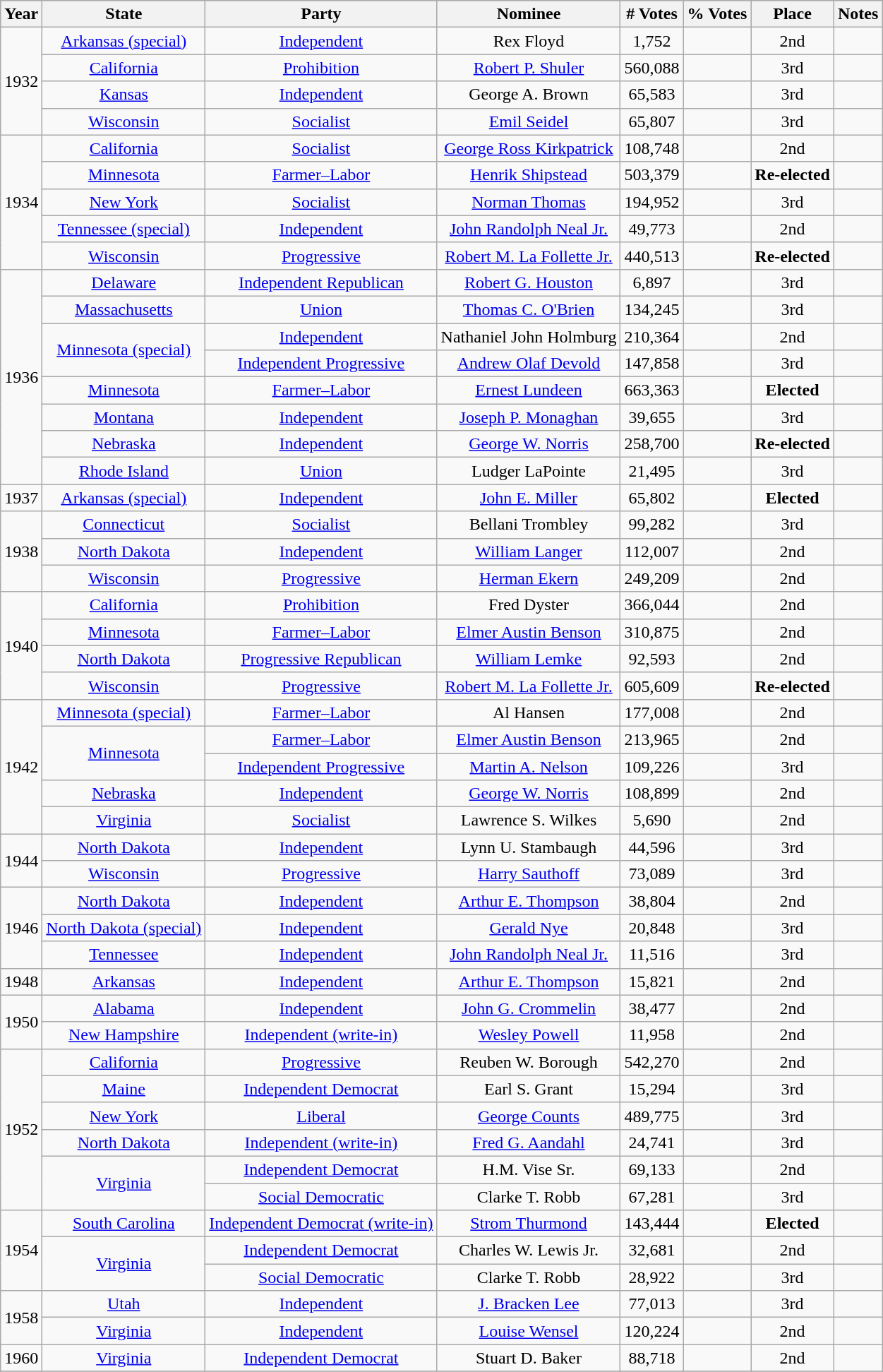<table class="wikitable sortable" style="text-align:center;" style="width:1050px">
<tr style="background:lightgrey;">
<th>Year</th>
<th>State</th>
<th>Party</th>
<th>Nominee</th>
<th># Votes</th>
<th>% Votes</th>
<th>Place</th>
<th>Notes</th>
</tr>
<tr>
<td rowspan=4>1932</td>
<td><a href='#'>Arkansas (special)</a></td>
<td><a href='#'>Independent</a></td>
<td>Rex Floyd</td>
<td>1,752</td>
<td></td>
<td>2nd</td>
<td></td>
</tr>
<tr>
<td><a href='#'>California</a></td>
<td><a href='#'>Prohibition</a></td>
<td><a href='#'>Robert P. Shuler</a></td>
<td>560,088</td>
<td></td>
<td>3rd</td>
<td></td>
</tr>
<tr>
<td><a href='#'>Kansas</a></td>
<td><a href='#'>Independent</a></td>
<td>George A. Brown</td>
<td>65,583</td>
<td></td>
<td>3rd</td>
<td></td>
</tr>
<tr>
<td><a href='#'>Wisconsin</a></td>
<td><a href='#'>Socialist</a></td>
<td><a href='#'>Emil Seidel</a></td>
<td>65,807</td>
<td></td>
<td>3rd</td>
<td></td>
</tr>
<tr>
<td rowspan=5>1934</td>
<td><a href='#'>California</a></td>
<td><a href='#'>Socialist</a></td>
<td><a href='#'>George Ross Kirkpatrick</a></td>
<td>108,748</td>
<td></td>
<td>2nd</td>
<td></td>
</tr>
<tr>
<td><a href='#'>Minnesota</a></td>
<td><a href='#'>Farmer–Labor</a></td>
<td><a href='#'>Henrik Shipstead</a></td>
<td>503,379</td>
<td></td>
<td><strong>Re-elected</strong></td>
<td></td>
</tr>
<tr>
<td><a href='#'>New York</a></td>
<td><a href='#'>Socialist</a></td>
<td><a href='#'>Norman Thomas</a></td>
<td>194,952</td>
<td></td>
<td>3rd</td>
<td></td>
</tr>
<tr>
<td><a href='#'>Tennessee (special)</a></td>
<td><a href='#'>Independent</a></td>
<td><a href='#'>John Randolph Neal Jr.</a></td>
<td>49,773</td>
<td></td>
<td>2nd</td>
<td></td>
</tr>
<tr>
<td><a href='#'>Wisconsin</a></td>
<td><a href='#'>Progressive</a></td>
<td><a href='#'>Robert M. La Follette Jr.</a></td>
<td>440,513</td>
<td></td>
<td><strong>Re-elected</strong></td>
<td></td>
</tr>
<tr>
<td rowspan=8>1936</td>
<td><a href='#'>Delaware</a></td>
<td><a href='#'>Independent Republican</a></td>
<td><a href='#'>Robert G. Houston</a></td>
<td>6,897</td>
<td></td>
<td>3rd</td>
<td></td>
</tr>
<tr>
<td><a href='#'>Massachusetts</a></td>
<td><a href='#'>Union</a></td>
<td><a href='#'>Thomas C. O'Brien</a></td>
<td>134,245</td>
<td></td>
<td>3rd</td>
<td></td>
</tr>
<tr>
<td rowspan=2><a href='#'>Minnesota (special)</a></td>
<td><a href='#'>Independent</a></td>
<td>Nathaniel John Holmburg</td>
<td>210,364</td>
<td></td>
<td>2nd</td>
<td></td>
</tr>
<tr>
<td><a href='#'>Independent Progressive</a></td>
<td><a href='#'>Andrew Olaf Devold</a></td>
<td>147,858</td>
<td></td>
<td>3rd</td>
<td></td>
</tr>
<tr>
<td><a href='#'>Minnesota</a></td>
<td><a href='#'>Farmer–Labor</a></td>
<td><a href='#'>Ernest Lundeen</a></td>
<td>663,363</td>
<td></td>
<td><strong>Elected</strong></td>
<td></td>
</tr>
<tr>
<td><a href='#'>Montana</a></td>
<td><a href='#'>Independent</a></td>
<td><a href='#'>Joseph P. Monaghan</a></td>
<td>39,655</td>
<td></td>
<td>3rd</td>
<td></td>
</tr>
<tr>
<td><a href='#'>Nebraska</a></td>
<td><a href='#'>Independent</a></td>
<td><a href='#'>George W. Norris</a></td>
<td>258,700</td>
<td></td>
<td><strong>Re-elected</strong></td>
<td></td>
</tr>
<tr>
<td><a href='#'>Rhode Island</a></td>
<td><a href='#'>Union</a></td>
<td>Ludger LaPointe</td>
<td>21,495</td>
<td></td>
<td>3rd</td>
<td></td>
</tr>
<tr>
<td>1937</td>
<td><a href='#'>Arkansas (special)</a></td>
<td><a href='#'>Independent</a></td>
<td><a href='#'>John E. Miller</a></td>
<td>65,802</td>
<td></td>
<td><strong>Elected</strong></td>
<td></td>
</tr>
<tr>
<td rowspan=3>1938</td>
<td><a href='#'>Connecticut</a></td>
<td><a href='#'>Socialist</a></td>
<td>Bellani Trombley</td>
<td>99,282</td>
<td></td>
<td>3rd</td>
<td></td>
</tr>
<tr>
<td><a href='#'>North Dakota</a></td>
<td><a href='#'>Independent</a></td>
<td><a href='#'>William Langer</a></td>
<td>112,007</td>
<td></td>
<td>2nd</td>
<td></td>
</tr>
<tr>
<td><a href='#'>Wisconsin</a></td>
<td><a href='#'>Progressive</a></td>
<td><a href='#'>Herman Ekern</a></td>
<td>249,209</td>
<td></td>
<td>2nd</td>
<td></td>
</tr>
<tr>
<td rowspan=4>1940</td>
<td><a href='#'>California</a></td>
<td><a href='#'>Prohibition</a></td>
<td>Fred Dyster</td>
<td>366,044</td>
<td></td>
<td>2nd</td>
<td></td>
</tr>
<tr>
<td><a href='#'>Minnesota</a></td>
<td><a href='#'>Farmer–Labor</a></td>
<td><a href='#'>Elmer Austin Benson</a></td>
<td>310,875</td>
<td></td>
<td>2nd</td>
<td></td>
</tr>
<tr>
<td><a href='#'>North Dakota</a></td>
<td><a href='#'>Progressive Republican</a></td>
<td><a href='#'>William Lemke</a></td>
<td>92,593</td>
<td></td>
<td>2nd</td>
<td></td>
</tr>
<tr>
<td><a href='#'>Wisconsin</a></td>
<td><a href='#'>Progressive</a></td>
<td><a href='#'>Robert M. La Follette Jr.</a></td>
<td>605,609</td>
<td></td>
<td><strong>Re-elected</strong></td>
<td></td>
</tr>
<tr>
<td rowspan=5>1942</td>
<td><a href='#'>Minnesota (special)</a></td>
<td><a href='#'>Farmer–Labor</a></td>
<td>Al Hansen</td>
<td>177,008</td>
<td></td>
<td>2nd</td>
<td></td>
</tr>
<tr>
<td rowspan=2><a href='#'>Minnesota</a></td>
<td><a href='#'>Farmer–Labor</a></td>
<td><a href='#'>Elmer Austin Benson</a></td>
<td>213,965</td>
<td></td>
<td>2nd</td>
<td></td>
</tr>
<tr>
<td><a href='#'>Independent Progressive</a></td>
<td><a href='#'>Martin A. Nelson</a></td>
<td>109,226</td>
<td></td>
<td>3rd</td>
<td></td>
</tr>
<tr>
<td><a href='#'>Nebraska</a></td>
<td><a href='#'>Independent</a></td>
<td><a href='#'>George W. Norris</a></td>
<td>108,899</td>
<td></td>
<td>2nd</td>
<td></td>
</tr>
<tr>
<td><a href='#'>Virginia</a></td>
<td><a href='#'>Socialist</a></td>
<td>Lawrence S. Wilkes</td>
<td>5,690</td>
<td></td>
<td>2nd</td>
<td></td>
</tr>
<tr>
<td rowspan=2>1944</td>
<td><a href='#'>North Dakota</a></td>
<td><a href='#'>Independent</a></td>
<td>Lynn U. Stambaugh</td>
<td>44,596</td>
<td></td>
<td>3rd</td>
<td></td>
</tr>
<tr>
<td><a href='#'>Wisconsin</a></td>
<td><a href='#'>Progressive</a></td>
<td><a href='#'>Harry Sauthoff</a></td>
<td>73,089</td>
<td></td>
<td>3rd</td>
<td></td>
</tr>
<tr>
<td rowspan=3>1946</td>
<td><a href='#'>North Dakota</a></td>
<td><a href='#'>Independent</a></td>
<td><a href='#'>Arthur E. Thompson</a></td>
<td>38,804</td>
<td></td>
<td>2nd</td>
<td></td>
</tr>
<tr>
<td><a href='#'>North Dakota (special)</a></td>
<td><a href='#'>Independent</a></td>
<td><a href='#'>Gerald Nye</a></td>
<td>20,848</td>
<td></td>
<td>3rd</td>
<td></td>
</tr>
<tr>
<td><a href='#'>Tennessee</a></td>
<td><a href='#'>Independent</a></td>
<td><a href='#'>John Randolph Neal Jr.</a></td>
<td>11,516</td>
<td></td>
<td>3rd</td>
<td></td>
</tr>
<tr>
<td>1948</td>
<td><a href='#'>Arkansas</a></td>
<td><a href='#'>Independent</a></td>
<td><a href='#'>Arthur E. Thompson</a></td>
<td>15,821</td>
<td></td>
<td>2nd</td>
<td></td>
</tr>
<tr>
<td rowspan=2>1950</td>
<td><a href='#'>Alabama</a></td>
<td><a href='#'>Independent</a></td>
<td><a href='#'>John G. Crommelin</a></td>
<td>38,477</td>
<td></td>
<td>2nd</td>
<td></td>
</tr>
<tr>
<td><a href='#'>New Hampshire</a></td>
<td><a href='#'>Independent (write-in)</a></td>
<td><a href='#'>Wesley Powell</a></td>
<td>11,958</td>
<td></td>
<td>2nd</td>
<td></td>
</tr>
<tr>
<td rowspan=6>1952</td>
<td><a href='#'>California</a></td>
<td><a href='#'>Progressive</a></td>
<td>Reuben W. Borough</td>
<td>542,270</td>
<td></td>
<td>2nd</td>
<td></td>
</tr>
<tr>
<td><a href='#'>Maine</a></td>
<td><a href='#'>Independent Democrat</a></td>
<td>Earl S. Grant</td>
<td>15,294</td>
<td></td>
<td>3rd</td>
<td></td>
</tr>
<tr>
<td><a href='#'>New York</a></td>
<td><a href='#'>Liberal</a></td>
<td><a href='#'>George Counts</a></td>
<td>489,775</td>
<td></td>
<td>3rd</td>
<td></td>
</tr>
<tr>
<td><a href='#'>North Dakota</a></td>
<td><a href='#'>Independent (write-in)</a></td>
<td><a href='#'>Fred G. Aandahl</a></td>
<td>24,741</td>
<td></td>
<td>3rd</td>
<td></td>
</tr>
<tr>
<td rowspan=2><a href='#'>Virginia</a></td>
<td><a href='#'>Independent Democrat</a></td>
<td>H.M. Vise Sr.</td>
<td>69,133</td>
<td></td>
<td>2nd</td>
<td></td>
</tr>
<tr>
<td><a href='#'>Social Democratic</a></td>
<td>Clarke T. Robb</td>
<td>67,281</td>
<td></td>
<td>3rd</td>
<td></td>
</tr>
<tr>
<td rowspan=3>1954</td>
<td><a href='#'>South Carolina</a></td>
<td><a href='#'>Independent Democrat (write-in)</a></td>
<td><a href='#'>Strom Thurmond</a></td>
<td>143,444</td>
<td></td>
<td><strong>Elected</strong></td>
<td></td>
</tr>
<tr>
<td rowspan=2><a href='#'>Virginia</a></td>
<td><a href='#'>Independent Democrat</a></td>
<td>Charles W. Lewis Jr.</td>
<td>32,681</td>
<td></td>
<td>2nd</td>
<td></td>
</tr>
<tr>
<td><a href='#'>Social Democratic</a></td>
<td>Clarke T. Robb</td>
<td>28,922</td>
<td></td>
<td>3rd</td>
<td></td>
</tr>
<tr>
<td rowspan=2>1958</td>
<td><a href='#'>Utah</a></td>
<td><a href='#'>Independent</a></td>
<td><a href='#'>J. Bracken Lee</a></td>
<td>77,013</td>
<td></td>
<td>3rd</td>
<td></td>
</tr>
<tr>
<td><a href='#'>Virginia</a></td>
<td><a href='#'>Independent</a></td>
<td><a href='#'>Louise Wensel</a></td>
<td>120,224</td>
<td></td>
<td>2nd</td>
<td></td>
</tr>
<tr>
<td>1960</td>
<td><a href='#'>Virginia</a></td>
<td><a href='#'>Independent Democrat</a></td>
<td>Stuart D. Baker</td>
<td>88,718</td>
<td></td>
<td>2nd</td>
<td></td>
</tr>
<tr>
</tr>
</table>
